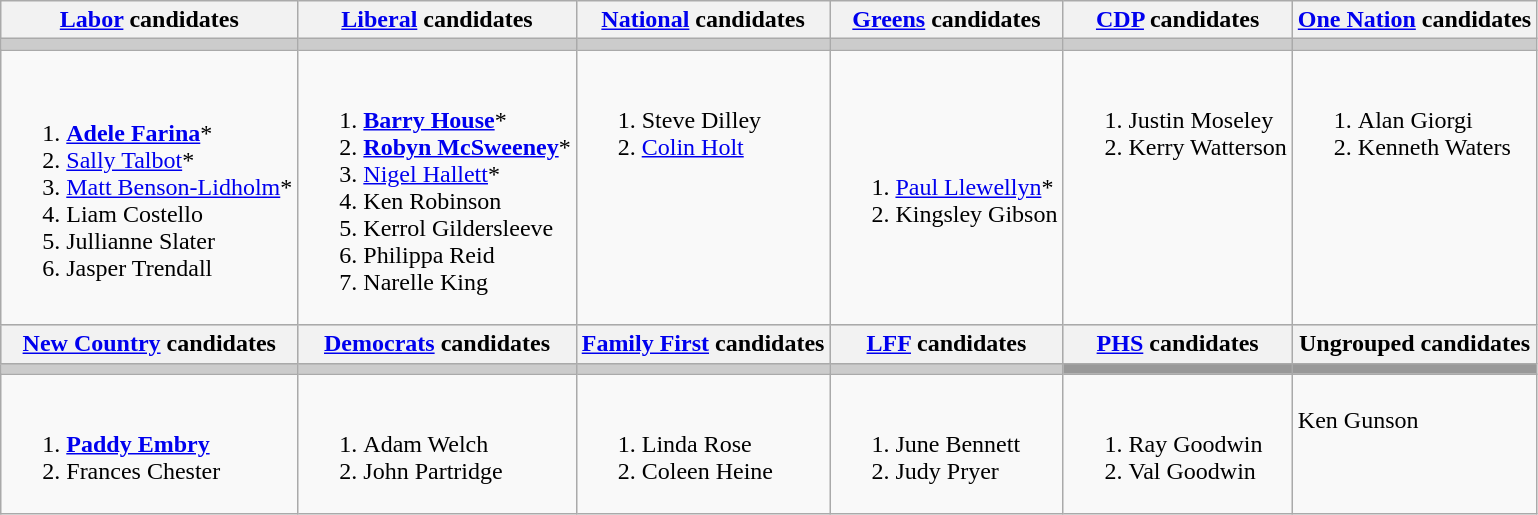<table class="wikitable">
<tr>
<th><a href='#'>Labor</a> candidates</th>
<th><a href='#'>Liberal</a> candidates</th>
<th><a href='#'>National</a> candidates</th>
<th><a href='#'>Greens</a> candidates</th>
<th><a href='#'>CDP</a> candidates</th>
<th><a href='#'>One Nation</a> candidates</th>
</tr>
<tr bgcolor="#cccccc">
<td></td>
<td></td>
<td></td>
<td></td>
<td></td>
<td></td>
</tr>
<tr>
<td><br><ol><li><strong><a href='#'>Adele Farina</a></strong>*</li><li><a href='#'>Sally Talbot</a>*</li><li><a href='#'>Matt Benson-Lidholm</a>*</li><li>Liam Costello</li><li>Jullianne Slater</li><li>Jasper Trendall</li></ol></td>
<td><br><ol><li><strong><a href='#'>Barry House</a></strong>*</li><li><strong><a href='#'>Robyn McSweeney</a></strong>*</li><li><a href='#'>Nigel Hallett</a>*</li><li>Ken Robinson</li><li>Kerrol Gildersleeve</li><li>Philippa Reid</li><li>Narelle King</li></ol></td>
<td valign=top><br><ol><li>Steve Dilley</li><li><a href='#'>Colin Holt</a></li></ol></td>
<td><br><ol><li><a href='#'>Paul Llewellyn</a>*</li><li>Kingsley Gibson</li></ol></td>
<td valign=top><br><ol><li>Justin Moseley</li><li>Kerry Watterson</li></ol></td>
<td valign=top><br><ol><li>Alan Giorgi</li><li>Kenneth Waters</li></ol></td>
</tr>
<tr bgcolor="#cccccc">
<th><a href='#'>New Country</a> candidates</th>
<th><a href='#'>Democrats</a> candidates</th>
<th><a href='#'>Family First</a> candidates</th>
<th><a href='#'>LFF</a> candidates</th>
<th><a href='#'>PHS</a> candidates</th>
<th>Ungrouped candidates</th>
</tr>
<tr bgcolor="#cccccc">
<td></td>
<td></td>
<td></td>
<td></td>
<td bgcolor="#999999"></td>
<td bgcolor="#999999"></td>
</tr>
<tr>
<td valign=top><br><ol><li><strong><a href='#'>Paddy Embry</a></strong></li><li>Frances Chester</li></ol></td>
<td valign=top><br><ol><li>Adam Welch</li><li>John Partridge</li></ol></td>
<td valign=top><br><ol><li>Linda Rose</li><li>Coleen Heine</li></ol></td>
<td valign=top><br><ol><li>June Bennett</li><li>Judy Pryer</li></ol></td>
<td valign=top><br><ol><li>Ray Goodwin</li><li>Val Goodwin</li></ol></td>
<td valign=top><br>Ken Gunson</td>
</tr>
</table>
